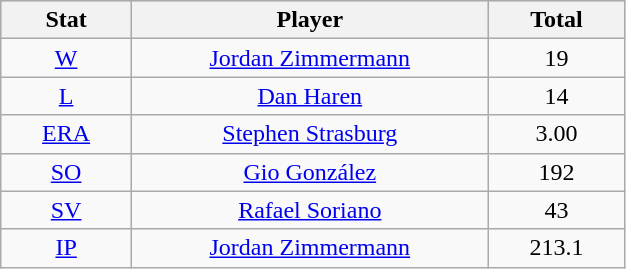<table class="wikitable" style="width:33%;">
<tr style="text-align:center; background:#ddd;">
<th style="width:5%;">Stat</th>
<th style="width:15%;">Player</th>
<th style="width:5%;">Total</th>
</tr>
<tr align=center>
<td><a href='#'>W</a></td>
<td><a href='#'>Jordan Zimmermann</a></td>
<td>19</td>
</tr>
<tr align=center>
<td><a href='#'>L</a></td>
<td><a href='#'>Dan Haren</a></td>
<td>14</td>
</tr>
<tr align=center>
<td><a href='#'>ERA</a></td>
<td><a href='#'>Stephen Strasburg</a></td>
<td>3.00</td>
</tr>
<tr align=center>
<td><a href='#'>SO</a></td>
<td><a href='#'>Gio González</a></td>
<td>192</td>
</tr>
<tr align=center>
<td><a href='#'>SV</a></td>
<td><a href='#'>Rafael Soriano</a></td>
<td>43</td>
</tr>
<tr align=center>
<td><a href='#'>IP</a></td>
<td><a href='#'>Jordan Zimmermann</a></td>
<td>213.1</td>
</tr>
</table>
